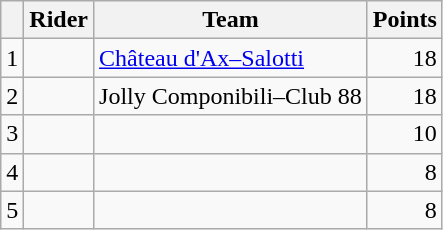<table class="wikitable">
<tr>
<th></th>
<th>Rider</th>
<th>Team</th>
<th>Points</th>
</tr>
<tr>
<td>1</td>
<td>  </td>
<td><a href='#'>Château d'Ax–Salotti</a></td>
<td align=right>18</td>
</tr>
<tr>
<td>2</td>
<td></td>
<td>Jolly Componibili–Club 88</td>
<td align=right>18</td>
</tr>
<tr>
<td>3</td>
<td> </td>
<td></td>
<td align=right>10</td>
</tr>
<tr>
<td>4</td>
<td></td>
<td></td>
<td align=right>8</td>
</tr>
<tr>
<td>5</td>
<td></td>
<td></td>
<td align=right>8</td>
</tr>
</table>
